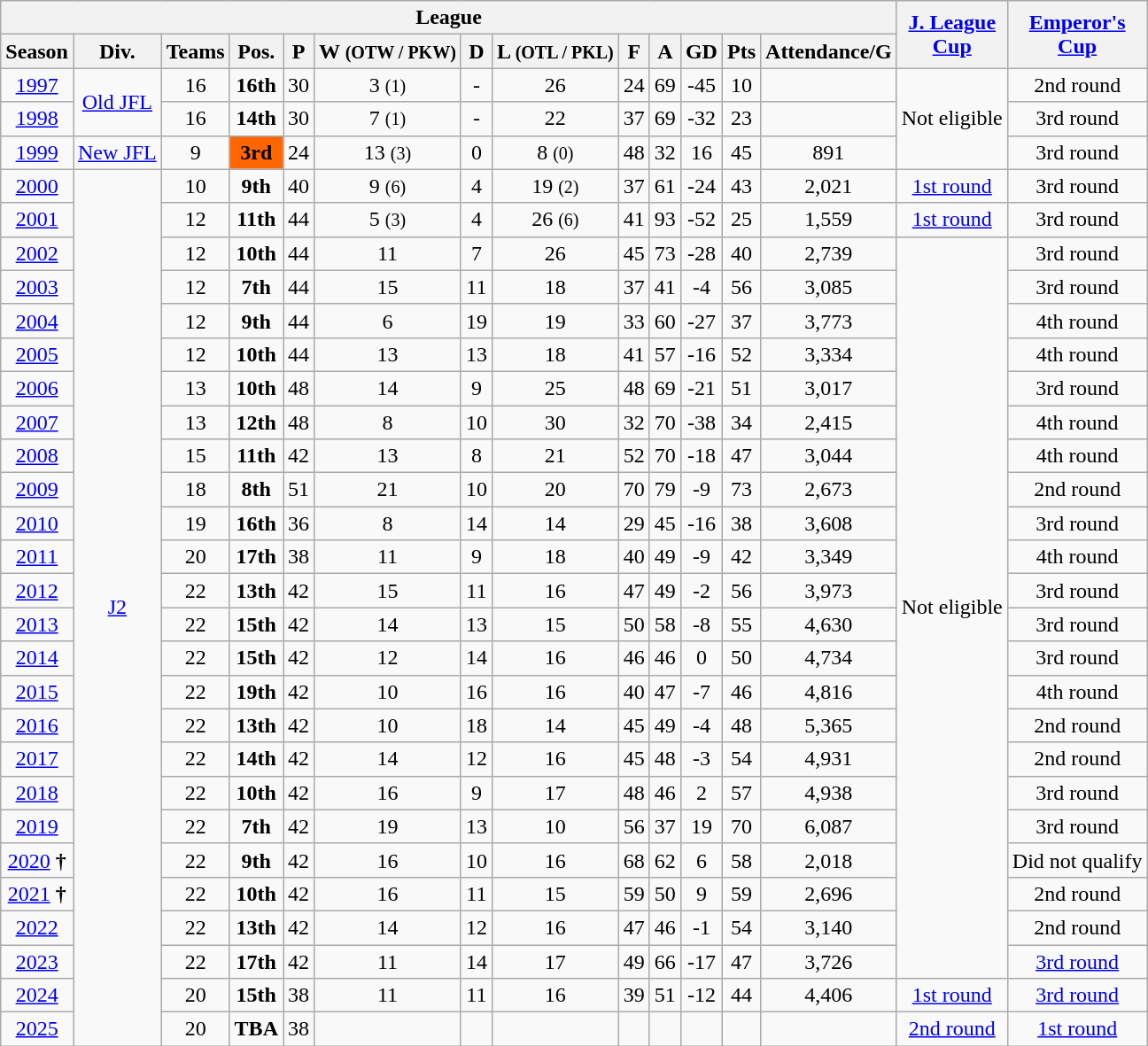<table class="wikitable" style="text-align:center">
<tr>
<th colspan="13">League</th>
<th rowspan="2"><a href='#'>J. League<br>Cup</a></th>
<th rowspan="2"><a href='#'>Emperor's<br>Cup</a></th>
</tr>
<tr>
<th>Season</th>
<th>Div.</th>
<th>Teams</th>
<th>Pos.</th>
<th>P</th>
<th>W <small>(OTW / PKW)</small></th>
<th>D</th>
<th>L <small>(OTL / PKL)</small></th>
<th>F</th>
<th>A</th>
<th>GD</th>
<th>Pts</th>
<th>Attendance/G</th>
</tr>
<tr>
<td><a href='#'>1997</a></td>
<td rowspan="2"><a href='#'>Old JFL</a></td>
<td>16</td>
<td><strong>16th</strong></td>
<td>30</td>
<td>3 <small>(1)</small></td>
<td>-</td>
<td>26</td>
<td>24</td>
<td>69</td>
<td>-45</td>
<td>10</td>
<td></td>
<td rowspan="3">Not eligible</td>
<td>2nd round</td>
</tr>
<tr>
<td><a href='#'>1998</a></td>
<td>16</td>
<td><strong>14th</strong></td>
<td>30</td>
<td>7 <small>(1)</small></td>
<td>-</td>
<td>22</td>
<td>37</td>
<td>69</td>
<td>-32</td>
<td>23</td>
<td></td>
<td>3rd round</td>
</tr>
<tr>
<td><a href='#'>1999</a></td>
<td><a href='#'>New JFL</a></td>
<td>9</td>
<td bgcolor="ff6600"><strong>3rd</strong></td>
<td>24</td>
<td>13 <small>(3)</small></td>
<td>0</td>
<td>8 <small>(0)</small></td>
<td>48</td>
<td>32</td>
<td>16</td>
<td>45</td>
<td>891</td>
<td>3rd round</td>
</tr>
<tr>
<td><a href='#'>2000</a></td>
<td rowspan="26"><a href='#'>J2</a></td>
<td>10</td>
<td><strong>9th</strong></td>
<td>40</td>
<td>9 <small>(6)</small></td>
<td>4</td>
<td>19 <small>(2)</small></td>
<td>37</td>
<td>61</td>
<td>-24</td>
<td>43</td>
<td>2,021</td>
<td><a href='#'>1st round</a></td>
<td>3rd round</td>
</tr>
<tr>
<td><a href='#'>2001</a></td>
<td>12</td>
<td><strong>11th</strong></td>
<td>44</td>
<td>5 <small>(3)</small></td>
<td>4</td>
<td>26 <small>(6)</small></td>
<td>41</td>
<td>93</td>
<td>-52</td>
<td>25</td>
<td>1,559</td>
<td><a href='#'>1st round</a></td>
<td>3rd round</td>
</tr>
<tr>
<td><a href='#'>2002</a></td>
<td>12</td>
<td><strong>10th</strong></td>
<td>44</td>
<td>11</td>
<td>7</td>
<td>26</td>
<td>45</td>
<td>73</td>
<td>-28</td>
<td>40</td>
<td>2,739</td>
<td rowspan="22">Not eligible</td>
<td>3rd round</td>
</tr>
<tr>
<td><a href='#'>2003</a></td>
<td>12</td>
<td><strong>7th</strong></td>
<td>44</td>
<td>15</td>
<td>11</td>
<td>18</td>
<td>37</td>
<td>41</td>
<td>-4</td>
<td>56</td>
<td>3,085</td>
<td>3rd round</td>
</tr>
<tr>
<td><a href='#'>2004</a></td>
<td>12</td>
<td><strong>9th</strong></td>
<td>44</td>
<td>6</td>
<td>19</td>
<td>19</td>
<td>33</td>
<td>60</td>
<td>-27</td>
<td>37</td>
<td>3,773</td>
<td>4th round</td>
</tr>
<tr>
<td><a href='#'>2005</a></td>
<td>12</td>
<td><strong>10th</strong></td>
<td>44</td>
<td>13</td>
<td>13</td>
<td>18</td>
<td>41</td>
<td>57</td>
<td>-16</td>
<td>52</td>
<td>3,334</td>
<td>4th round</td>
</tr>
<tr>
<td><a href='#'>2006</a></td>
<td>13</td>
<td><strong>10th</strong></td>
<td>48</td>
<td>14</td>
<td>9</td>
<td>25</td>
<td>48</td>
<td>69</td>
<td>-21</td>
<td>51</td>
<td>3,017</td>
<td>3rd round</td>
</tr>
<tr>
<td><a href='#'>2007</a></td>
<td>13</td>
<td><strong>12th</strong></td>
<td>48</td>
<td>8</td>
<td>10</td>
<td>30</td>
<td>32</td>
<td>70</td>
<td>-38</td>
<td>34</td>
<td>2,415</td>
<td>4th round</td>
</tr>
<tr>
<td><a href='#'>2008</a></td>
<td>15</td>
<td><strong>11th</strong></td>
<td>42</td>
<td>13</td>
<td>8</td>
<td>21</td>
<td>52</td>
<td>70</td>
<td>-18</td>
<td>47</td>
<td>3,044</td>
<td>4th round</td>
</tr>
<tr>
<td><a href='#'>2009</a></td>
<td>18</td>
<td><strong>8th</strong></td>
<td>51</td>
<td>21</td>
<td>10</td>
<td>20</td>
<td>70</td>
<td>79</td>
<td>-9</td>
<td>73</td>
<td>2,673</td>
<td>2nd round</td>
</tr>
<tr>
<td><a href='#'>2010</a></td>
<td>19</td>
<td><strong>16th</strong></td>
<td>36</td>
<td>8</td>
<td>14</td>
<td>14</td>
<td>29</td>
<td>45</td>
<td>-16</td>
<td>38</td>
<td>3,608</td>
<td>3rd round</td>
</tr>
<tr>
<td><a href='#'>2011</a></td>
<td>20</td>
<td><strong>17th</strong></td>
<td>38</td>
<td>11</td>
<td>9</td>
<td>18</td>
<td>40</td>
<td>49</td>
<td>-9</td>
<td>42</td>
<td>3,349</td>
<td>4th round</td>
</tr>
<tr>
<td><a href='#'>2012</a></td>
<td>22</td>
<td><strong>13th</strong></td>
<td>42</td>
<td>15</td>
<td>11</td>
<td>16</td>
<td>47</td>
<td>49</td>
<td>-2</td>
<td>56</td>
<td>3,973</td>
<td>3rd round</td>
</tr>
<tr>
<td><a href='#'>2013</a></td>
<td>22</td>
<td><strong>15th</strong></td>
<td>42</td>
<td>14</td>
<td>13</td>
<td>15</td>
<td>50</td>
<td>58</td>
<td>-8</td>
<td>55</td>
<td>4,630</td>
<td>3rd round</td>
</tr>
<tr>
<td><a href='#'>2014</a></td>
<td>22</td>
<td><strong>15th</strong></td>
<td>42</td>
<td>12</td>
<td>14</td>
<td>16</td>
<td>46</td>
<td>46</td>
<td>0</td>
<td>50</td>
<td>4,734</td>
<td>3rd round</td>
</tr>
<tr>
<td><a href='#'>2015</a></td>
<td>22</td>
<td><strong>19th</strong></td>
<td>42</td>
<td>10</td>
<td>16</td>
<td>16</td>
<td>40</td>
<td>47</td>
<td>-7</td>
<td>46</td>
<td>4,816</td>
<td>4th round</td>
</tr>
<tr>
<td><a href='#'>2016</a></td>
<td>22</td>
<td><strong>13th</strong></td>
<td>42</td>
<td>10</td>
<td>18</td>
<td>14</td>
<td>45</td>
<td>49</td>
<td>-4</td>
<td>48</td>
<td>5,365</td>
<td>2nd round</td>
</tr>
<tr>
<td><a href='#'>2017</a></td>
<td>22</td>
<td><strong>14th</strong></td>
<td>42</td>
<td>14</td>
<td>12</td>
<td>16</td>
<td>45</td>
<td>48</td>
<td>-3</td>
<td>54</td>
<td>4,931</td>
<td>2nd round</td>
</tr>
<tr>
<td><a href='#'>2018</a></td>
<td>22</td>
<td><strong>10th</strong></td>
<td>42</td>
<td>16</td>
<td>9</td>
<td>17</td>
<td>48</td>
<td>46</td>
<td>2</td>
<td>57</td>
<td>4,938</td>
<td>3rd round</td>
</tr>
<tr>
<td><a href='#'>2019</a></td>
<td>22</td>
<td><strong>7th</strong></td>
<td>42</td>
<td>19</td>
<td>13</td>
<td>10</td>
<td>56</td>
<td>37</td>
<td>19</td>
<td>70</td>
<td>6,087</td>
<td>3rd round</td>
</tr>
<tr>
<td><a href='#'>2020</a> <strong>†</strong></td>
<td>22</td>
<td><strong>9th</strong></td>
<td>42</td>
<td>16</td>
<td>10</td>
<td>16</td>
<td>68</td>
<td>62</td>
<td>6</td>
<td>58</td>
<td>2,018</td>
<td>Did not qualify</td>
</tr>
<tr>
<td><a href='#'>2021</a> <strong>†</strong></td>
<td>22</td>
<td><strong>10th</strong></td>
<td>42</td>
<td>16</td>
<td>11</td>
<td>15</td>
<td>59</td>
<td>50</td>
<td>9</td>
<td>59</td>
<td>2,696</td>
<td>2nd round</td>
</tr>
<tr>
<td><a href='#'>2022</a></td>
<td>22</td>
<td><strong>13th</strong></td>
<td>42</td>
<td>14</td>
<td>12</td>
<td>16</td>
<td>47</td>
<td>46</td>
<td>-1</td>
<td>54</td>
<td>3,140</td>
<td>2nd round</td>
</tr>
<tr>
<td><a href='#'>2023</a></td>
<td>22</td>
<td><strong>17th</strong></td>
<td>42</td>
<td>11</td>
<td>14</td>
<td>17</td>
<td>49</td>
<td>66</td>
<td>-17</td>
<td>47</td>
<td>3,726</td>
<td><a href='#'>3rd round</a></td>
</tr>
<tr>
<td><a href='#'>2024</a></td>
<td>20</td>
<td><strong>15th</strong></td>
<td>38</td>
<td>11</td>
<td>11</td>
<td>16</td>
<td>39</td>
<td>51</td>
<td>-12</td>
<td>44</td>
<td>4,406</td>
<td><a href='#'>1st round</a></td>
<td><a href='#'>3rd round</a></td>
</tr>
<tr>
<td><a href='#'>2025</a></td>
<td>20</td>
<td><strong>TBA</strong></td>
<td>38</td>
<td></td>
<td></td>
<td></td>
<td></td>
<td></td>
<td></td>
<td></td>
<td></td>
<td><a href='#'>2nd round</a></td>
<td><a href='#'>1st round</a></td>
</tr>
</table>
